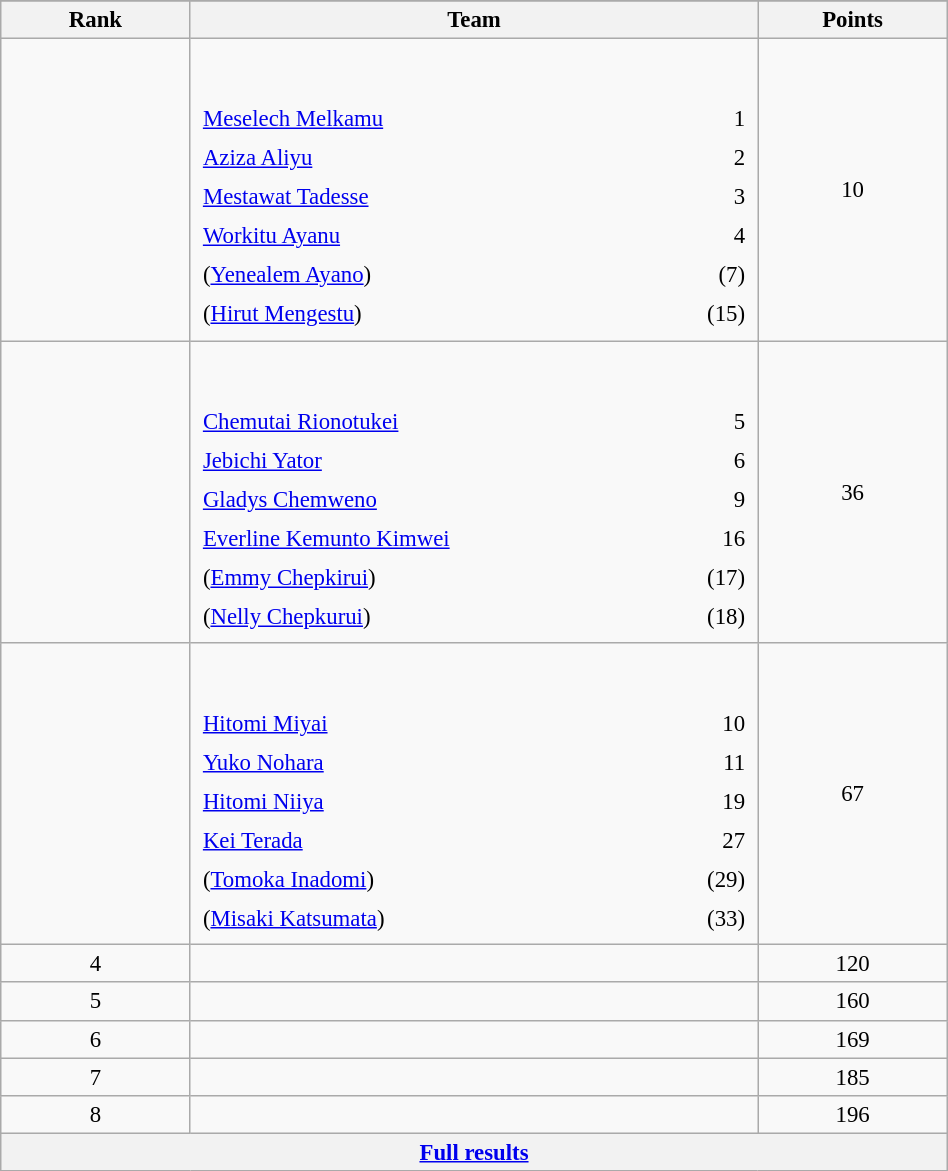<table class="wikitable sortable" style=" text-align:center; font-size:95%;" width="50%">
<tr>
</tr>
<tr>
<th width=10%>Rank</th>
<th width=30%>Team</th>
<th width=10%>Points</th>
</tr>
<tr>
<td align=center></td>
<td align=left> <br><br><table width=100%>
<tr>
<td align=left style="border:0"><a href='#'>Meselech Melkamu</a></td>
<td align=right style="border:0">1</td>
</tr>
<tr>
<td align=left style="border:0"><a href='#'>Aziza Aliyu</a></td>
<td align=right style="border:0">2</td>
</tr>
<tr>
<td align=left style="border:0"><a href='#'>Mestawat Tadesse</a></td>
<td align=right style="border:0">3</td>
</tr>
<tr>
<td align=left style="border:0"><a href='#'>Workitu Ayanu</a></td>
<td align=right style="border:0">4</td>
</tr>
<tr>
<td align=left style="border:0">(<a href='#'>Yenealem Ayano</a>)</td>
<td align=right style="border:0">(7)</td>
</tr>
<tr>
<td align=left style="border:0">(<a href='#'>Hirut Mengestu</a>)</td>
<td align=right style="border:0">(15)</td>
</tr>
</table>
</td>
<td>10</td>
</tr>
<tr>
<td align=center></td>
<td align=left> <br><br><table width=100%>
<tr>
<td align=left style="border:0"><a href='#'>Chemutai Rionotukei</a></td>
<td align=right style="border:0">5</td>
</tr>
<tr>
<td align=left style="border:0"><a href='#'>Jebichi Yator</a></td>
<td align=right style="border:0">6</td>
</tr>
<tr>
<td align=left style="border:0"><a href='#'>Gladys Chemweno</a></td>
<td align=right style="border:0">9</td>
</tr>
<tr>
<td align=left style="border:0"><a href='#'>Everline Kemunto Kimwei</a></td>
<td align=right style="border:0">16</td>
</tr>
<tr>
<td align=left style="border:0">(<a href='#'>Emmy Chepkirui</a>)</td>
<td align=right style="border:0">(17)</td>
</tr>
<tr>
<td align=left style="border:0">(<a href='#'>Nelly Chepkurui</a>)</td>
<td align=right style="border:0">(18)</td>
</tr>
</table>
</td>
<td>36</td>
</tr>
<tr>
<td align=center></td>
<td align=left> <br><br><table width=100%>
<tr>
<td align=left style="border:0"><a href='#'>Hitomi Miyai</a></td>
<td align=right style="border:0">10</td>
</tr>
<tr>
<td align=left style="border:0"><a href='#'>Yuko Nohara</a></td>
<td align=right style="border:0">11</td>
</tr>
<tr>
<td align=left style="border:0"><a href='#'>Hitomi Niiya</a></td>
<td align=right style="border:0">19</td>
</tr>
<tr>
<td align=left style="border:0"><a href='#'>Kei Terada</a></td>
<td align=right style="border:0">27</td>
</tr>
<tr>
<td align=left style="border:0">(<a href='#'>Tomoka Inadomi</a>)</td>
<td align=right style="border:0">(29)</td>
</tr>
<tr>
<td align=left style="border:0">(<a href='#'>Misaki Katsumata</a>)</td>
<td align=right style="border:0">(33)</td>
</tr>
</table>
</td>
<td>67</td>
</tr>
<tr>
<td align=center>4</td>
<td align=left></td>
<td>120</td>
</tr>
<tr>
<td align=center>5</td>
<td align=left></td>
<td>160</td>
</tr>
<tr>
<td align=center>6</td>
<td align=left></td>
<td>169</td>
</tr>
<tr>
<td align=center>7</td>
<td align=left></td>
<td>185</td>
</tr>
<tr>
<td align=center>8</td>
<td align=left></td>
<td>196</td>
</tr>
<tr class="sortbottom">
<th colspan=3 align=center><a href='#'>Full results</a></th>
</tr>
</table>
